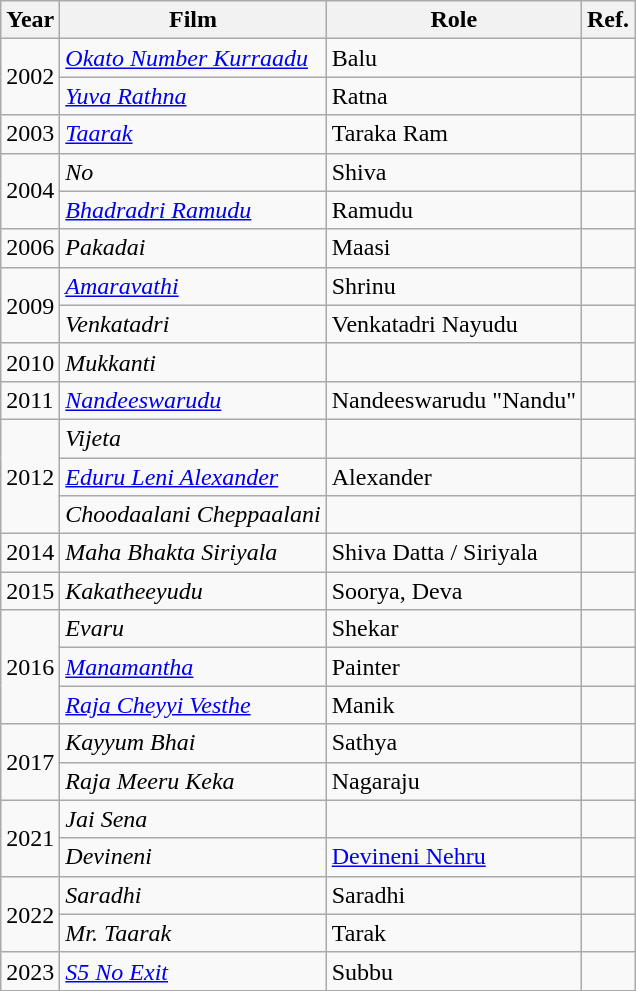<table class="wikitable sortable">
<tr>
<th>Year</th>
<th>Film</th>
<th>Role</th>
<th>Ref.</th>
</tr>
<tr>
<td rowspan="2">2002</td>
<td><em><a href='#'>Okato Number Kurraadu</a></em></td>
<td>Balu</td>
<td></td>
</tr>
<tr>
<td><em><a href='#'>Yuva Rathna</a></em></td>
<td>Ratna</td>
<td></td>
</tr>
<tr>
<td>2003</td>
<td><em><a href='#'>Taarak</a></em></td>
<td>Taraka Ram</td>
<td></td>
</tr>
<tr>
<td rowspan="2">2004</td>
<td><em>No</em></td>
<td>Shiva</td>
<td></td>
</tr>
<tr>
<td><em><a href='#'>Bhadradri Ramudu</a></em></td>
<td>Ramudu</td>
<td></td>
</tr>
<tr>
<td>2006</td>
<td><em>Pakadai</em></td>
<td>Maasi</td>
<td></td>
</tr>
<tr>
<td rowspan="2">2009</td>
<td><em><a href='#'>Amaravathi</a></em></td>
<td>Shrinu</td>
<td></td>
</tr>
<tr>
<td><em>Venkatadri</em></td>
<td>Venkatadri Nayudu</td>
<td></td>
</tr>
<tr>
<td>2010</td>
<td><em>Mukkanti</em></td>
<td></td>
<td></td>
</tr>
<tr>
<td>2011</td>
<td><em><a href='#'>Nandeeswarudu</a></em></td>
<td>Nandeeswarudu "Nandu"</td>
<td></td>
</tr>
<tr>
<td rowspan="3">2012</td>
<td><em>Vijeta</em></td>
<td></td>
<td></td>
</tr>
<tr>
<td><em><a href='#'>Eduru Leni Alexander</a></em></td>
<td>Alexander</td>
<td></td>
</tr>
<tr>
<td><em>Choodaalani Cheppaalani</em></td>
<td></td>
<td></td>
</tr>
<tr>
<td>2014</td>
<td><em>Maha Bhakta Siriyala </em></td>
<td>Shiva Datta / Siriyala</td>
<td></td>
</tr>
<tr>
<td>2015</td>
<td><em>Kakatheeyudu</em></td>
<td>Soorya, Deva</td>
<td></td>
</tr>
<tr>
<td rowspan="3">2016</td>
<td><em>Evaru</em></td>
<td>Shekar</td>
<td></td>
</tr>
<tr>
<td><em><a href='#'>Manamantha</a> </em></td>
<td>Painter</td>
<td></td>
</tr>
<tr>
<td><em><a href='#'>Raja Cheyyi Vesthe</a> </em></td>
<td>Manik</td>
<td></td>
</tr>
<tr>
<td rowspan="2">2017</td>
<td><em>Kayyum Bhai</em></td>
<td>Sathya</td>
<td></td>
</tr>
<tr>
<td><em>Raja Meeru Keka</em></td>
<td>Nagaraju</td>
<td></td>
</tr>
<tr>
<td rowspan="2">2021</td>
<td><em>Jai Sena</em></td>
<td></td>
<td></td>
</tr>
<tr>
<td><em>Devineni</em></td>
<td><a href='#'>Devineni Nehru</a></td>
<td></td>
</tr>
<tr>
<td rowspan="2">2022</td>
<td><em>Saradhi</em></td>
<td>Saradhi</td>
<td></td>
</tr>
<tr>
<td><em>Mr. Taarak</em></td>
<td>Tarak</td>
<td></td>
</tr>
<tr>
<td>2023</td>
<td><em><a href='#'>S5 No Exit</a></em></td>
<td>Subbu</td>
<td></td>
</tr>
</table>
